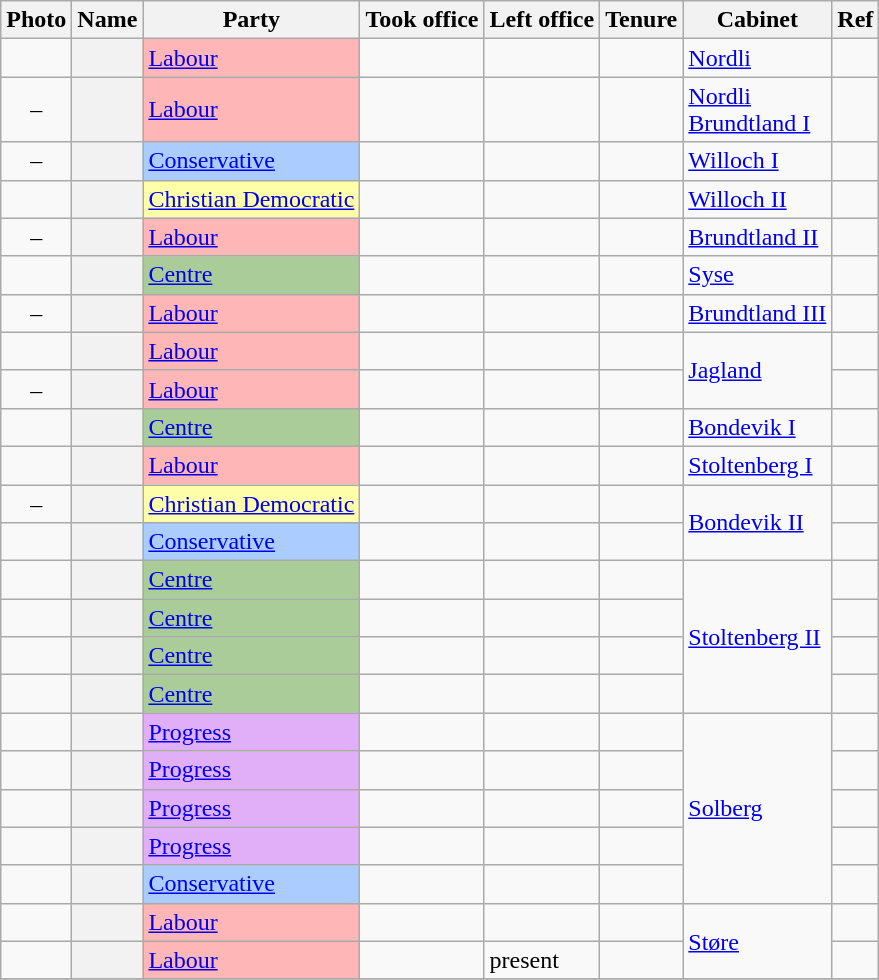<table class="wikitable plainrowheaders sortable">
<tr>
<th scope=col class=unsortable>Photo</th>
<th scope=col>Name</th>
<th scope=col>Party</th>
<th scope=col>Took office</th>
<th scope=col>Left office</th>
<th scope=col>Tenure</th>
<th scope=col>Cabinet</th>
<th scope=col class=unsortable>Ref</th>
</tr>
<tr>
<td align=center></td>
<th scope=row></th>
<td style="background:#FFB6B6"><a href='#'>Labour</a></td>
<td></td>
<td></td>
<td></td>
<td><a href='#'>Nordli</a></td>
<td align=center></td>
</tr>
<tr>
<td align=center>–</td>
<th scope=row></th>
<td style="background:#FFB6B6"><a href='#'>Labour</a></td>
<td></td>
<td></td>
<td></td>
<td><a href='#'>Nordli</a><br><a href='#'>Brundtland I</a></td>
<td align=center></td>
</tr>
<tr>
<td align=center>–</td>
<th scope=row></th>
<td style="background:#AACCFF"><a href='#'>Conservative</a></td>
<td></td>
<td></td>
<td></td>
<td><a href='#'>Willoch I</a></td>
<td align=center></td>
</tr>
<tr>
<td align=center></td>
<th scope=row></th>
<td style="background:#FFFFAA"><a href='#'>Christian Democratic</a></td>
<td></td>
<td></td>
<td></td>
<td><a href='#'>Willoch II</a></td>
<td align=center></td>
</tr>
<tr>
<td align=center>–</td>
<th scope=row></th>
<td style="background:#FFB6B6"><a href='#'>Labour</a></td>
<td></td>
<td></td>
<td></td>
<td><a href='#'>Brundtland II</a></td>
<td align=center></td>
</tr>
<tr>
<td align=center></td>
<th scope=row></th>
<td style="background:#AACC99"><a href='#'>Centre</a></td>
<td></td>
<td></td>
<td></td>
<td><a href='#'>Syse</a></td>
<td align=center></td>
</tr>
<tr>
<td align=center>–</td>
<th scope=row></th>
<td style="background:#FFB6B6"><a href='#'>Labour</a></td>
<td></td>
<td></td>
<td></td>
<td><a href='#'>Brundtland III</a></td>
<td align=center></td>
</tr>
<tr>
<td align=center></td>
<th scope=row></th>
<td style="background:#FFB6B6"><a href='#'>Labour</a></td>
<td></td>
<td></td>
<td></td>
<td rowspan=2><a href='#'>Jagland</a></td>
<td align=center></td>
</tr>
<tr>
<td align=center>–</td>
<th scope=row></th>
<td style="background:#FFB6B6"><a href='#'>Labour</a></td>
<td></td>
<td></td>
<td></td>
<td align=center></td>
</tr>
<tr>
<td align=center></td>
<th scope=row></th>
<td style="background:#AACC99"><a href='#'>Centre</a></td>
<td></td>
<td></td>
<td></td>
<td><a href='#'>Bondevik I</a></td>
<td align=center></td>
</tr>
<tr>
<td align=center></td>
<th scope=row></th>
<td style="background:#FFB6B6"><a href='#'>Labour</a></td>
<td></td>
<td></td>
<td></td>
<td><a href='#'>Stoltenberg I</a></td>
<td align=center></td>
</tr>
<tr>
<td align=center>–</td>
<th scope=row></th>
<td style="background:#FFFFAA"><a href='#'>Christian Democratic</a></td>
<td></td>
<td></td>
<td></td>
<td rowspan=2><a href='#'>Bondevik II</a></td>
<td align=center></td>
</tr>
<tr>
<td align=center></td>
<th scope=row></th>
<td style="background:#AACCFF"><a href='#'>Conservative</a></td>
<td></td>
<td></td>
<td></td>
<td align=center></td>
</tr>
<tr>
<td align=center></td>
<th scope=row></th>
<td style="background:#AACC99"><a href='#'>Centre</a></td>
<td></td>
<td></td>
<td></td>
<td rowspan=4><a href='#'>Stoltenberg II</a></td>
<td align=center></td>
</tr>
<tr>
<td align=center></td>
<th scope=row></th>
<td style="background:#AACC99"><a href='#'>Centre</a></td>
<td></td>
<td></td>
<td></td>
<td align=center></td>
</tr>
<tr>
<td align=center></td>
<th scope=row></th>
<td style="background:#AACC99"><a href='#'>Centre</a></td>
<td></td>
<td></td>
<td></td>
<td align=center></td>
</tr>
<tr>
<td align=center></td>
<th scope=row></th>
<td style="background:#AACC99"><a href='#'>Centre</a></td>
<td></td>
<td></td>
<td></td>
<td align=center></td>
</tr>
<tr>
<td align=center></td>
<th scope=row></th>
<td style="background:#E1AFF8"><a href='#'>Progress</a></td>
<td></td>
<td></td>
<td></td>
<td rowspan=5><a href='#'>Solberg</a></td>
<td align=center></td>
</tr>
<tr>
<td align=center></td>
<th scope=row></th>
<td style="background:#E1AFF8"><a href='#'>Progress</a></td>
<td></td>
<td></td>
<td></td>
<td align=center></td>
</tr>
<tr>
<td align=center></td>
<th scope=row></th>
<td style="background:#E1AFF8"><a href='#'>Progress</a></td>
<td></td>
<td></td>
<td></td>
<td align=center></td>
</tr>
<tr>
<td align=center></td>
<th scope=row></th>
<td style="background:#E1AFF8"><a href='#'>Progress</a></td>
<td></td>
<td></td>
<td></td>
<td align=center></td>
</tr>
<tr>
<td align=center></td>
<th scope=row></th>
<td style="background:#AACCFF"><a href='#'>Conservative</a></td>
<td></td>
<td></td>
<td></td>
<td align=center></td>
</tr>
<tr>
<td align=center></td>
<th scope=row></th>
<td style="background:#FFB6B6"><a href='#'>Labour</a></td>
<td></td>
<td></td>
<td></td>
<td rowspan=2><a href='#'>Støre</a></td>
<td align=center></td>
</tr>
<tr>
<td align=center></td>
<th scope=row></th>
<td style="background:#FFB6B6"><a href='#'>Labour</a></td>
<td></td>
<td>present</td>
<td></td>
<td align=center></td>
</tr>
<tr>
</tr>
</table>
